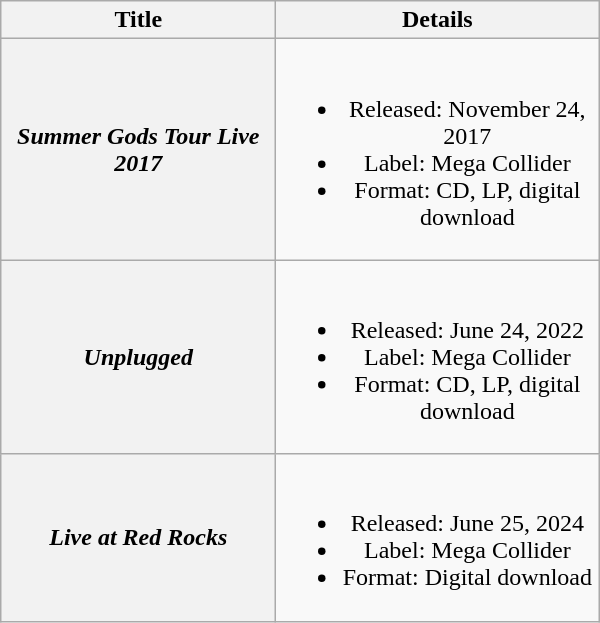<table class="wikitable plainrowheaders" style="text-align:center;" border="1">
<tr>
<th scope="col" style="width:11em;">Title</th>
<th scope="col" style="width:13em;">Details</th>
</tr>
<tr>
<th scope="row"><em>Summer Gods Tour Live 2017</em></th>
<td><br><ul><li>Released: November 24, 2017</li><li>Label: Mega Collider</li><li>Format: CD, LP, digital download</li></ul></td>
</tr>
<tr>
<th scope="row"><em>Unplugged</em></th>
<td><br><ul><li>Released: June 24, 2022</li><li>Label: Mega Collider</li><li>Format: CD, LP, digital download</li></ul></td>
</tr>
<tr>
<th scope="row"><em>Live at Red Rocks</em></th>
<td><br><ul><li>Released: June 25, 2024</li><li>Label: Mega Collider</li><li>Format: Digital download</li></ul></td>
</tr>
</table>
